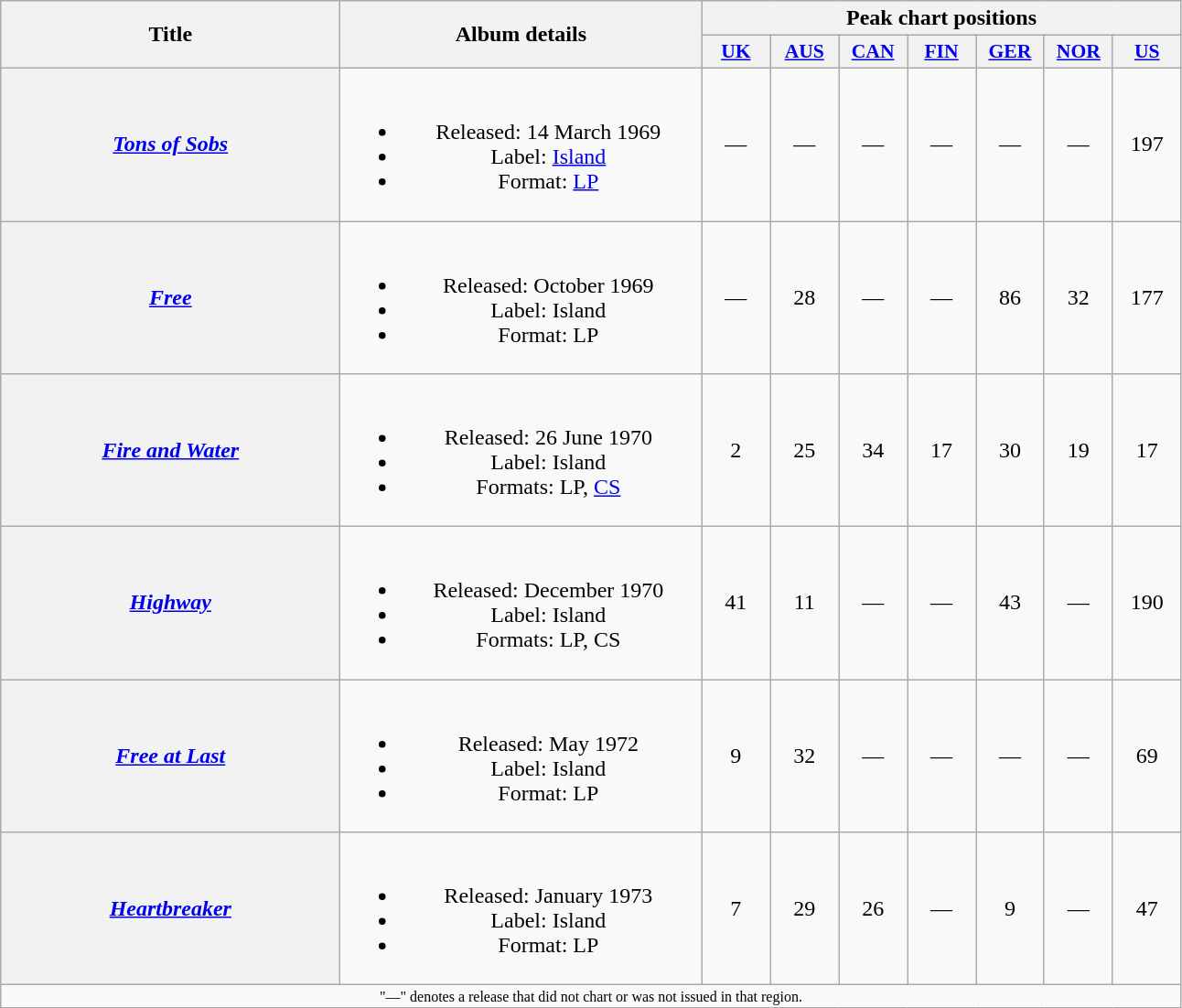<table class="wikitable plainrowheaders" style="text-align:center;">
<tr>
<th scope="col" rowspan="2" style="width:15em;">Title</th>
<th scope="col" rowspan="2" style="width:16em;">Album details</th>
<th colspan="7" scope="col">Peak chart positions</th>
</tr>
<tr>
<th scope="col" style="width:3em;font-size:90%;"><a href='#'>UK</a><br></th>
<th scope="col" style="width:3em;font-size:90%;"><a href='#'>AUS</a><br></th>
<th scope="col" style="width:3em;font-size:90%;"><a href='#'>CAN</a><br></th>
<th scope="col" style="width:3em;font-size:90%;"><a href='#'>FIN</a><br></th>
<th scope="col" style="width:3em;font-size:90%;"><a href='#'>GER</a><br></th>
<th scope="col" style="width:3em;font-size:90%;"><a href='#'>NOR</a><br></th>
<th scope="col" style="width:3em;font-size:90%;"><a href='#'>US</a><br></th>
</tr>
<tr>
<th scope="row"><em><a href='#'>Tons of Sobs</a></em></th>
<td><br><ul><li>Released: 14 March 1969</li><li>Label: <a href='#'>Island</a></li><li>Format: <a href='#'>LP</a></li></ul></td>
<td>—</td>
<td>—</td>
<td>—</td>
<td>—</td>
<td>—</td>
<td>—</td>
<td>197</td>
</tr>
<tr>
<th scope="row"><em><a href='#'>Free</a></em></th>
<td><br><ul><li>Released: October 1969</li><li>Label: Island</li><li>Format: LP</li></ul></td>
<td>—</td>
<td>28</td>
<td>—</td>
<td>—</td>
<td>86</td>
<td>32</td>
<td>177</td>
</tr>
<tr>
<th scope="row"><em><a href='#'>Fire and Water</a></em></th>
<td><br><ul><li>Released: 26 June 1970</li><li>Label: Island</li><li>Formats: LP, <a href='#'>CS</a></li></ul></td>
<td>2</td>
<td>25</td>
<td>34</td>
<td>17</td>
<td>30</td>
<td>19</td>
<td>17</td>
</tr>
<tr>
<th scope="row"><em><a href='#'>Highway</a></em></th>
<td><br><ul><li>Released: December 1970</li><li>Label: Island</li><li>Formats: LP, CS</li></ul></td>
<td>41</td>
<td>11</td>
<td>—</td>
<td>—</td>
<td>43</td>
<td>—</td>
<td>190</td>
</tr>
<tr>
<th scope="row"><em><a href='#'>Free at Last</a></em></th>
<td><br><ul><li>Released: May 1972</li><li>Label: Island</li><li>Format: LP</li></ul></td>
<td>9</td>
<td>32</td>
<td>—</td>
<td>—</td>
<td>—</td>
<td>—</td>
<td>69</td>
</tr>
<tr>
<th scope="row"><em><a href='#'>Heartbreaker</a></em></th>
<td><br><ul><li>Released: January 1973</li><li>Label: Island</li><li>Format: LP</li></ul></td>
<td>7</td>
<td>29</td>
<td>26</td>
<td>—</td>
<td>9</td>
<td>—</td>
<td>47</td>
</tr>
<tr>
<td colspan="9" align="center" style="font-size: 8pt">"—" denotes a release that did not chart or was not issued in that region.</td>
</tr>
</table>
